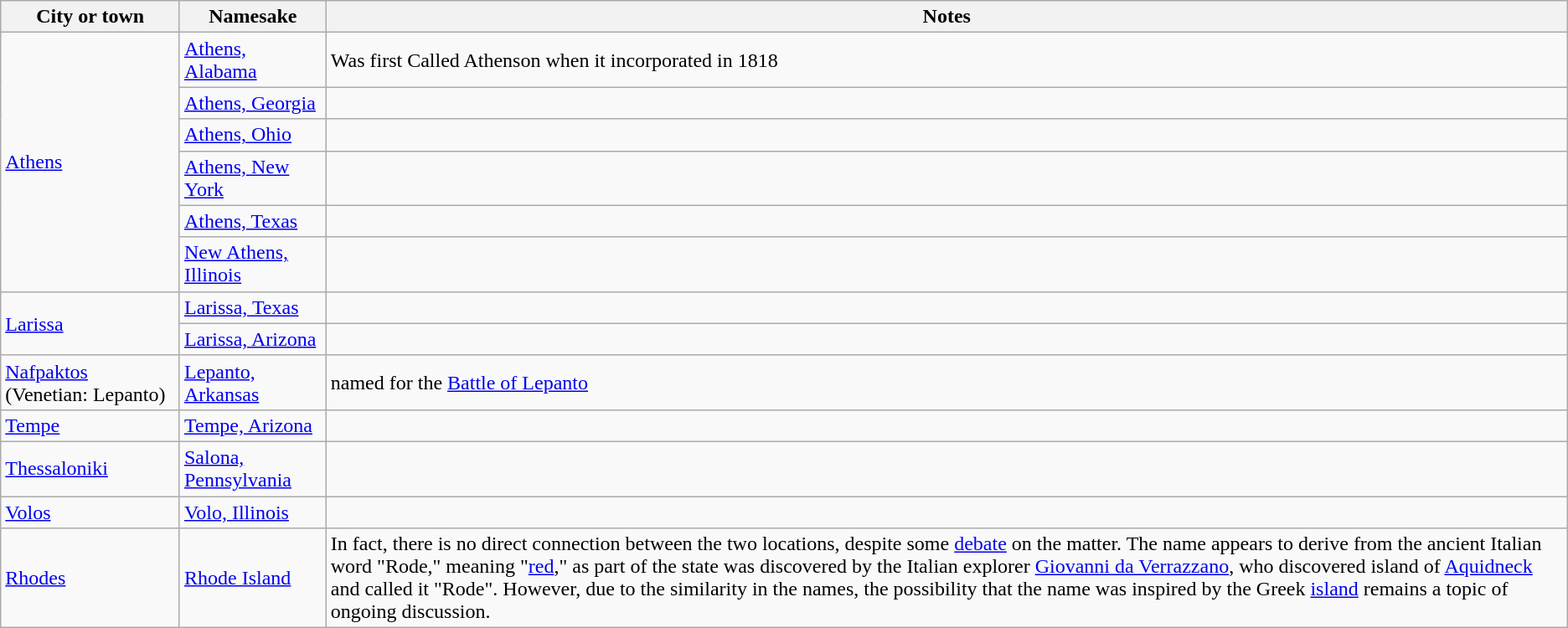<table class="wikitable">
<tr>
<th>City or town</th>
<th>Namesake</th>
<th>Notes</th>
</tr>
<tr>
<td rowspan="6"><a href='#'>Athens</a></td>
<td><a href='#'>Athens, Alabama</a></td>
<td>Was first Called Athenson when it incorporated in 1818</td>
</tr>
<tr>
<td><a href='#'>Athens, Georgia</a></td>
<td></td>
</tr>
<tr>
<td><a href='#'>Athens, Ohio</a></td>
<td> </td>
</tr>
<tr>
<td><a href='#'>Athens, New York</a></td>
<td> </td>
</tr>
<tr>
<td><a href='#'>Athens, Texas</a></td>
<td> </td>
</tr>
<tr>
<td><a href='#'>New Athens, Illinois</a></td>
<td> </td>
</tr>
<tr>
<td rowspan = 2><a href='#'>Larissa</a></td>
<td><a href='#'>Larissa, Texas</a></td>
<td></td>
</tr>
<tr>
<td><a href='#'>Larissa, Arizona</a></td>
<td> </td>
</tr>
<tr>
<td><a href='#'>Nafpaktos</a> (Venetian: Lepanto)</td>
<td><a href='#'>Lepanto, Arkansas</a></td>
<td>named for the <a href='#'>Battle of Lepanto</a></td>
</tr>
<tr>
<td><a href='#'>Tempe</a></td>
<td><a href='#'>Tempe, Arizona</a></td>
<td></td>
</tr>
<tr>
<td><a href='#'>Thessaloniki</a></td>
<td><a href='#'>Salona, Pennsylvania</a></td>
<td></td>
</tr>
<tr>
<td><a href='#'>Volos</a></td>
<td><a href='#'>Volo, Illinois</a></td>
<td></td>
</tr>
<tr>
<td><a href='#'>Rhodes</a></td>
<td><a href='#'>Rhode Island</a></td>
<td>In fact, there is no direct connection between the two locations, despite some <a href='#'>debate</a> on the matter. The name appears to derive from the ancient Italian<br>word "Rode," meaning "<a href='#'>red</a>," as part of the state was discovered by the Italian explorer <a href='#'>Giovanni da Verrazzano</a>, who discovered island of <a href='#'>Aquidneck</a> and called it "Rode".
However, due to the similarity in the names, the possibility that the name was inspired
by the Greek <a href='#'>island</a> remains a topic of ongoing discussion.</td>
</tr>
</table>
